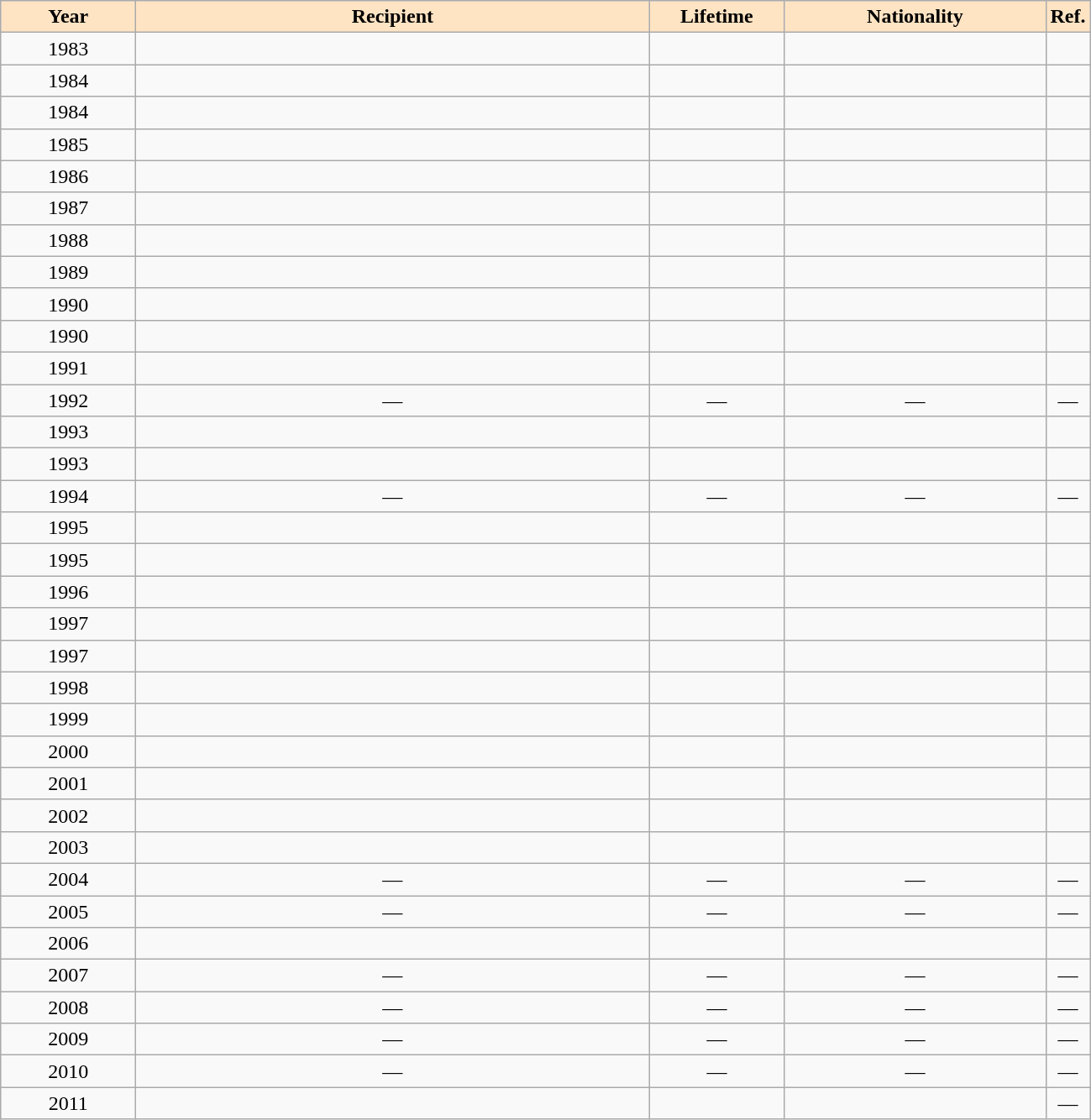<table class="wikitable sortable" border="1" style="text-align:center;">
<tr>
<th width=100 style="background:#FFE4C4;">Year</th>
<th width=400 style="background:#FFE4C4;">Recipient</th>
<th width=100 style="background:#FFE4C4;">Lifetime</th>
<th width=200 style="background:#FFE4C4;">Nationality</th>
<th class=unsortable style="background:#FFE4C4;">Ref.</th>
</tr>
<tr>
<td align="center">1983</td>
<td></td>
<td></td>
<td></td>
<td></td>
</tr>
<tr>
<td align="center">1984</td>
<td></td>
<td></td>
<td></td>
<td align="center"></td>
</tr>
<tr>
<td align="center">1984</td>
<td></td>
<td></td>
<td></td>
<td align="center"></td>
</tr>
<tr>
<td align="center">1985</td>
<td></td>
<td></td>
<td></td>
<td></td>
</tr>
<tr>
<td align="center">1986</td>
<td></td>
<td></td>
<td></td>
<td></td>
</tr>
<tr>
<td align="center">1987</td>
<td></td>
<td></td>
<td></td>
<td></td>
</tr>
<tr>
<td align="center">1988</td>
<td></td>
<td></td>
<td><br></td>
<td></td>
</tr>
<tr>
<td align="center">1989</td>
<td></td>
<td></td>
<td></td>
<td></td>
</tr>
<tr>
<td align="center">1990</td>
<td></td>
<td></td>
<td></td>
<td></td>
</tr>
<tr>
<td align="center">1990</td>
<td></td>
<td></td>
<td></td>
<td></td>
</tr>
<tr>
<td align="center">1991</td>
<td></td>
<td></td>
<td></td>
<td></td>
</tr>
<tr>
<td align="center">1992</td>
<td>—</td>
<td>—</td>
<td>—</td>
<td>—</td>
</tr>
<tr>
<td align="center">1993</td>
<td></td>
<td></td>
<td></td>
<td></td>
</tr>
<tr>
<td align="center">1993</td>
<td></td>
<td></td>
<td></td>
<td></td>
</tr>
<tr>
<td align="center">1994</td>
<td>—</td>
<td>—</td>
<td>—</td>
<td>—</td>
</tr>
<tr>
<td align="center">1995</td>
<td></td>
<td></td>
<td></td>
<td></td>
</tr>
<tr>
<td align="center">1995</td>
<td></td>
<td></td>
<td></td>
<td></td>
</tr>
<tr>
<td align="center">1996</td>
<td></td>
<td></td>
<td></td>
<td></td>
</tr>
<tr>
<td align="center">1997</td>
<td></td>
<td></td>
<td></td>
<td></td>
</tr>
<tr>
<td align="center">1997</td>
<td></td>
<td></td>
<td></td>
<td></td>
</tr>
<tr>
<td align="center">1998</td>
<td></td>
<td></td>
<td></td>
<td></td>
</tr>
<tr>
<td align="center">1999</td>
<td></td>
<td></td>
<td></td>
<td></td>
</tr>
<tr>
<td align="center">2000</td>
<td></td>
<td></td>
<td></td>
<td></td>
</tr>
<tr>
<td align="center">2001</td>
<td></td>
<td></td>
<td></td>
<td></td>
</tr>
<tr>
<td align="center">2002</td>
<td></td>
<td></td>
<td></td>
<td></td>
</tr>
<tr>
<td align="center">2003</td>
<td></td>
<td></td>
<td></td>
<td></td>
</tr>
<tr>
<td align="center">2004</td>
<td>—</td>
<td>—</td>
<td>—</td>
<td>—</td>
</tr>
<tr>
<td align="center">2005</td>
<td>—</td>
<td>—</td>
<td>—</td>
<td>—</td>
</tr>
<tr>
<td align="center">2006</td>
<td></td>
<td></td>
<td></td>
<td align="center"></td>
</tr>
<tr>
<td align="center">2007</td>
<td>—</td>
<td>—</td>
<td>—</td>
<td>—</td>
</tr>
<tr>
<td align="center">2008</td>
<td>—</td>
<td>—</td>
<td>—</td>
<td>—</td>
</tr>
<tr>
<td align="center">2009</td>
<td>—</td>
<td>—</td>
<td>—</td>
<td>—</td>
</tr>
<tr>
<td align="center">2010</td>
<td>—</td>
<td>—</td>
<td>—</td>
<td>—</td>
</tr>
<tr>
<td align="center">2011</td>
<td></td>
<td></td>
<td></td>
<td>—</td>
</tr>
</table>
